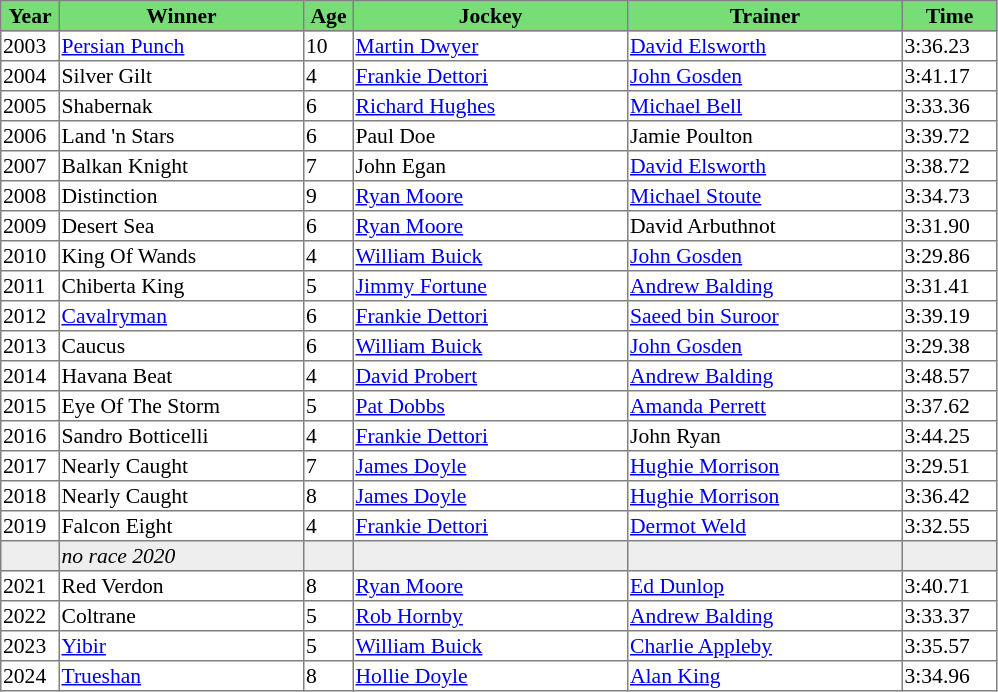<table class = "sortable" | border="1" style="border-collapse: collapse; font-size:90%">
<tr bgcolor="#77dd77" align="center">
<th style="width:36px"><strong>Year</strong></th>
<th style="width:160px"><strong>Winner</strong></th>
<th style="width:30px"><strong>Age</strong></th>
<th style="width:180px"><strong>Jockey</strong></th>
<th style="width:180px"><strong>Trainer</strong></th>
<th style="width:60px"><strong>Time</strong></th>
</tr>
<tr>
<td>2003</td>
<td><a href='#'>Persian Punch</a></td>
<td>10</td>
<td><a href='#'>Martin Dwyer</a></td>
<td><a href='#'>David Elsworth</a></td>
<td>3:36.23</td>
</tr>
<tr>
<td>2004</td>
<td>Silver Gilt</td>
<td>4</td>
<td><a href='#'>Frankie Dettori</a></td>
<td><a href='#'>John Gosden</a></td>
<td>3:41.17</td>
</tr>
<tr>
<td>2005</td>
<td>Shabernak</td>
<td>6</td>
<td><a href='#'>Richard Hughes</a></td>
<td><a href='#'>Michael Bell</a></td>
<td>3:33.36</td>
</tr>
<tr>
<td>2006</td>
<td>Land 'n Stars</td>
<td>6</td>
<td>Paul Doe</td>
<td>Jamie Poulton</td>
<td>3:39.72</td>
</tr>
<tr>
<td>2007</td>
<td>Balkan Knight</td>
<td>7</td>
<td>John Egan</td>
<td><a href='#'>David Elsworth</a></td>
<td>3:38.72</td>
</tr>
<tr>
<td>2008</td>
<td>Distinction</td>
<td>9</td>
<td><a href='#'>Ryan Moore</a></td>
<td><a href='#'>Michael Stoute</a></td>
<td>3:34.73</td>
</tr>
<tr>
<td>2009</td>
<td>Desert Sea</td>
<td>6</td>
<td><a href='#'>Ryan Moore</a></td>
<td>David Arbuthnot</td>
<td>3:31.90</td>
</tr>
<tr>
<td>2010</td>
<td>King Of Wands</td>
<td>4</td>
<td><a href='#'>William Buick</a></td>
<td><a href='#'>John Gosden</a></td>
<td>3:29.86</td>
</tr>
<tr>
<td>2011</td>
<td>Chiberta King</td>
<td>5</td>
<td><a href='#'>Jimmy Fortune</a></td>
<td><a href='#'>Andrew Balding</a></td>
<td>3:31.41</td>
</tr>
<tr>
<td>2012</td>
<td><a href='#'>Cavalryman</a></td>
<td>6</td>
<td><a href='#'>Frankie Dettori</a></td>
<td><a href='#'>Saeed bin Suroor</a></td>
<td>3:39.19</td>
</tr>
<tr>
<td>2013</td>
<td>Caucus</td>
<td>6</td>
<td><a href='#'>William Buick</a></td>
<td><a href='#'>John Gosden</a></td>
<td>3:29.38</td>
</tr>
<tr>
<td>2014</td>
<td>Havana Beat</td>
<td>4</td>
<td><a href='#'>David Probert</a></td>
<td><a href='#'>Andrew Balding</a></td>
<td>3:48.57</td>
</tr>
<tr>
<td>2015</td>
<td>Eye Of The Storm</td>
<td>5</td>
<td><a href='#'>Pat Dobbs</a></td>
<td><a href='#'>Amanda Perrett</a></td>
<td>3:37.62</td>
</tr>
<tr>
<td>2016</td>
<td>Sandro Botticelli</td>
<td>4</td>
<td><a href='#'>Frankie Dettori</a></td>
<td>John Ryan</td>
<td>3:44.25</td>
</tr>
<tr>
<td>2017</td>
<td>Nearly Caught</td>
<td>7</td>
<td><a href='#'>James Doyle</a></td>
<td><a href='#'>Hughie Morrison</a></td>
<td>3:29.51</td>
</tr>
<tr>
<td>2018</td>
<td>Nearly Caught</td>
<td>8</td>
<td><a href='#'>James Doyle</a></td>
<td><a href='#'>Hughie Morrison</a></td>
<td>3:36.42</td>
</tr>
<tr>
<td>2019</td>
<td>Falcon Eight</td>
<td>4</td>
<td><a href='#'>Frankie Dettori</a></td>
<td><a href='#'>Dermot Weld</a></td>
<td>3:32.55</td>
</tr>
<tr bgcolor="#eeeeee">
<td data-sort-value="2020"></td>
<td><em>no race 2020</em> </td>
<td></td>
<td></td>
<td></td>
<td></td>
</tr>
<tr>
<td>2021</td>
<td>Red Verdon</td>
<td>8</td>
<td><a href='#'>Ryan Moore</a></td>
<td><a href='#'>Ed Dunlop</a></td>
<td>3:40.71</td>
</tr>
<tr>
<td>2022</td>
<td>Coltrane</td>
<td>5</td>
<td><a href='#'>Rob Hornby</a></td>
<td><a href='#'>Andrew Balding</a></td>
<td>3:33.37</td>
</tr>
<tr>
<td>2023</td>
<td><a href='#'>Yibir</a></td>
<td>5</td>
<td><a href='#'>William Buick</a></td>
<td><a href='#'>Charlie Appleby</a></td>
<td>3:35.57</td>
</tr>
<tr>
<td>2024</td>
<td><a href='#'>Trueshan</a></td>
<td>8</td>
<td><a href='#'>Hollie Doyle</a></td>
<td><a href='#'>Alan King</a></td>
<td>3:34.96</td>
</tr>
</table>
